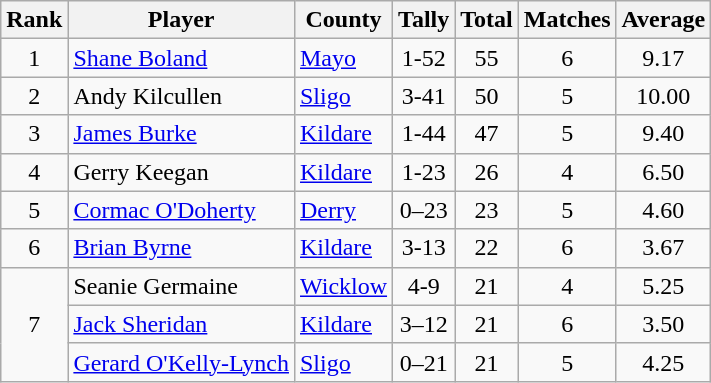<table class="wikitable">
<tr>
<th>Rank</th>
<th>Player</th>
<th>County</th>
<th>Tally</th>
<th>Total</th>
<th>Matches</th>
<th>Average</th>
</tr>
<tr>
<td style="text-align:center;">1</td>
<td><a href='#'>Shane Boland</a></td>
<td> <a href='#'>Mayo</a></td>
<td align="center">1-52</td>
<td align="center">55</td>
<td align="center">6</td>
<td align="center">9.17</td>
</tr>
<tr>
<td style="text-align:center;">2</td>
<td>Andy Kilcullen</td>
<td> <a href='#'>Sligo</a></td>
<td align="center">3-41</td>
<td align="center">50</td>
<td align="center">5</td>
<td align="center">10.00</td>
</tr>
<tr>
<td style="text-align:center;">3</td>
<td><a href='#'>James Burke</a></td>
<td> <a href='#'>Kildare</a></td>
<td align="center">1-44</td>
<td align="center">47</td>
<td align="center">5</td>
<td align="center">9.40</td>
</tr>
<tr>
<td style="text-align:center;">4</td>
<td>Gerry Keegan</td>
<td> <a href='#'>Kildare</a></td>
<td align=center>1-23</td>
<td align=center>26</td>
<td align=center>4</td>
<td align=center>6.50</td>
</tr>
<tr>
<td style="text-align:center;">5</td>
<td><a href='#'>Cormac O'Doherty</a></td>
<td> <a href='#'>Derry</a></td>
<td align=center>0–23</td>
<td align=center>23</td>
<td align=center>5</td>
<td align=center>4.60</td>
</tr>
<tr>
<td style="text-align:center;">6</td>
<td><a href='#'>Brian Byrne</a></td>
<td> <a href='#'>Kildare</a></td>
<td align=center>3-13</td>
<td align=center>22</td>
<td align=center>6</td>
<td align=center>3.67</td>
</tr>
<tr>
<td rowspan="3" style="text-align:center;">7</td>
<td>Seanie Germaine</td>
<td> <a href='#'>Wicklow</a></td>
<td align=center>4-9</td>
<td align=center>21</td>
<td align=center>4</td>
<td align=center>5.25</td>
</tr>
<tr>
<td><a href='#'>Jack Sheridan</a></td>
<td> <a href='#'>Kildare</a></td>
<td align=center>3–12</td>
<td align=center>21</td>
<td align=center>6</td>
<td align=center>3.50</td>
</tr>
<tr>
<td><a href='#'>Gerard O'Kelly-Lynch</a></td>
<td> <a href='#'>Sligo</a></td>
<td align=center>0–21</td>
<td align=center>21</td>
<td align=center>5</td>
<td align=center>4.25</td>
</tr>
</table>
